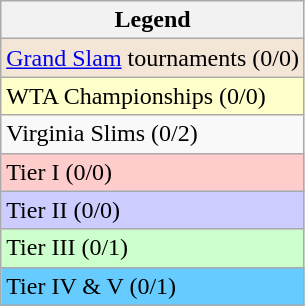<table class="wikitable sortable mw-collapsible mw-collapsed">
<tr>
<th>Legend</th>
</tr>
<tr>
<td style="background:#f3e6d7;"><a href='#'>Grand Slam</a> tournaments (0/0)</td>
</tr>
<tr>
<td style="background:#ffc;">WTA Championships (0/0)</td>
</tr>
<tr>
<td>Virginia Slims (0/2)</td>
</tr>
<tr>
<td style="background:#fcc;">Tier I (0/0)</td>
</tr>
<tr>
<td style="background:#ccf;">Tier II (0/0)</td>
</tr>
<tr>
<td style="background:#cfc;">Tier III (0/1)</td>
</tr>
<tr>
<td style="background:#6cf;">Tier IV & V (0/1)</td>
</tr>
</table>
